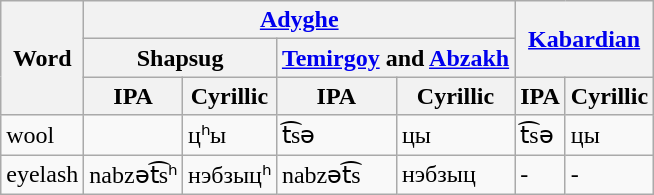<table class="wikitable" border="1" text-align="right">
<tr>
<th rowspan="3">Word</th>
<th colspan="4"><a href='#'>Adyghe</a></th>
<th colspan="2" rowspan="2"><a href='#'>Kabardian</a></th>
</tr>
<tr>
<th colspan="2">Shapsug</th>
<th colspan="2"><a href='#'>Temirgoy</a> and <a href='#'>Abzakh</a></th>
</tr>
<tr>
<th>IPA</th>
<th>Cyrillic</th>
<th>IPA</th>
<th>Cyrillic</th>
<th>IPA</th>
<th>Cyrillic</th>
</tr>
<tr>
<td>wool</td>
<td></td>
<td>цʰы</td>
<td>t͡sə</td>
<td>цы</td>
<td>t͡sə</td>
<td>цы</td>
</tr>
<tr>
<td>eyelash</td>
<td>nabzət͡sʰ</td>
<td>нэбзыцʰ</td>
<td>nabzət͡s</td>
<td>нэбзыц</td>
<td>-</td>
<td>-</td>
</tr>
</table>
